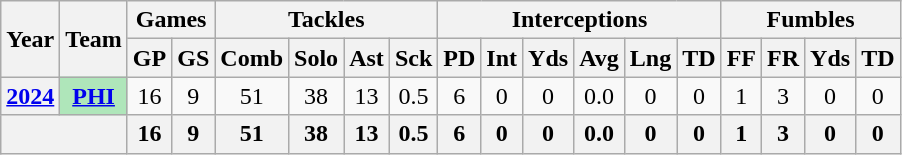<table class="wikitable" style="text-align:center">
<tr>
<th rowspan="2">Year</th>
<th rowspan="2">Team</th>
<th colspan="2">Games</th>
<th colspan="4">Tackles</th>
<th colspan="6">Interceptions</th>
<th colspan="4">Fumbles</th>
</tr>
<tr>
<th>GP</th>
<th>GS</th>
<th>Comb</th>
<th>Solo</th>
<th>Ast</th>
<th>Sck</th>
<th>PD</th>
<th>Int</th>
<th>Yds</th>
<th>Avg</th>
<th>Lng</th>
<th>TD</th>
<th>FF</th>
<th>FR</th>
<th>Yds</th>
<th>TD</th>
</tr>
<tr>
<th><a href='#'>2024</a></th>
<th style="background:#afe6ba;"><a href='#'>PHI</a></th>
<td>16</td>
<td>9</td>
<td>51</td>
<td>38</td>
<td>13</td>
<td>0.5</td>
<td>6</td>
<td>0</td>
<td>0</td>
<td>0.0</td>
<td>0</td>
<td>0</td>
<td>1</td>
<td>3</td>
<td>0</td>
<td>0</td>
</tr>
<tr>
<th colspan="2"></th>
<th>16</th>
<th>9</th>
<th>51</th>
<th>38</th>
<th>13</th>
<th>0.5</th>
<th>6</th>
<th>0</th>
<th>0</th>
<th>0.0</th>
<th>0</th>
<th>0</th>
<th>1</th>
<th>3</th>
<th>0</th>
<th>0</th>
</tr>
</table>
